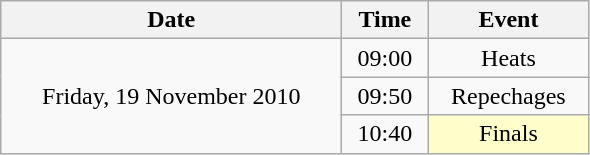<table class = "wikitable" style="text-align:center;">
<tr>
<th width=220>Date</th>
<th width=50>Time</th>
<th width=100>Event</th>
</tr>
<tr>
<td rowspan=3>Friday, 19 November 2010</td>
<td>09:00</td>
<td>Heats</td>
</tr>
<tr>
<td>09:50</td>
<td>Repechages</td>
</tr>
<tr>
<td>10:40</td>
<td style="background:#ffffcc;">Finals</td>
</tr>
</table>
